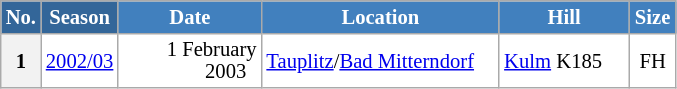<table class="wikitable sortable" style="font-size:86%; line-height:15px; text-align:left; border:grey solid 1px; border-collapse:collapse; background:#ffffff;">
<tr style="background:#efefef;">
<th style="background-color:#369; color:white; width:10px;">No.</th>
<th style="background-color:#369; color:white;  width:30px;">Season</th>
<th style="background-color:#4180be; color:white; width:89px;">Date</th>
<th style="background-color:#4180be; color:white; width:152px;">Location</th>
<th style="background-color:#4180be; color:white; width:80px;">Hill</th>
<th style="background-color:#4180be; color:white; width:25px;">Size</th>
</tr>
<tr>
<th scope=row style="text-align:center;">1</th>
<td align=center><a href='#'>2002/03</a></td>
<td align=right>1 February 2003  </td>
<td> <a href='#'>Tauplitz</a>/<a href='#'>Bad Mitterndorf</a></td>
<td><a href='#'>Kulm</a> K185</td>
<td align=center>FH</td>
</tr>
</table>
